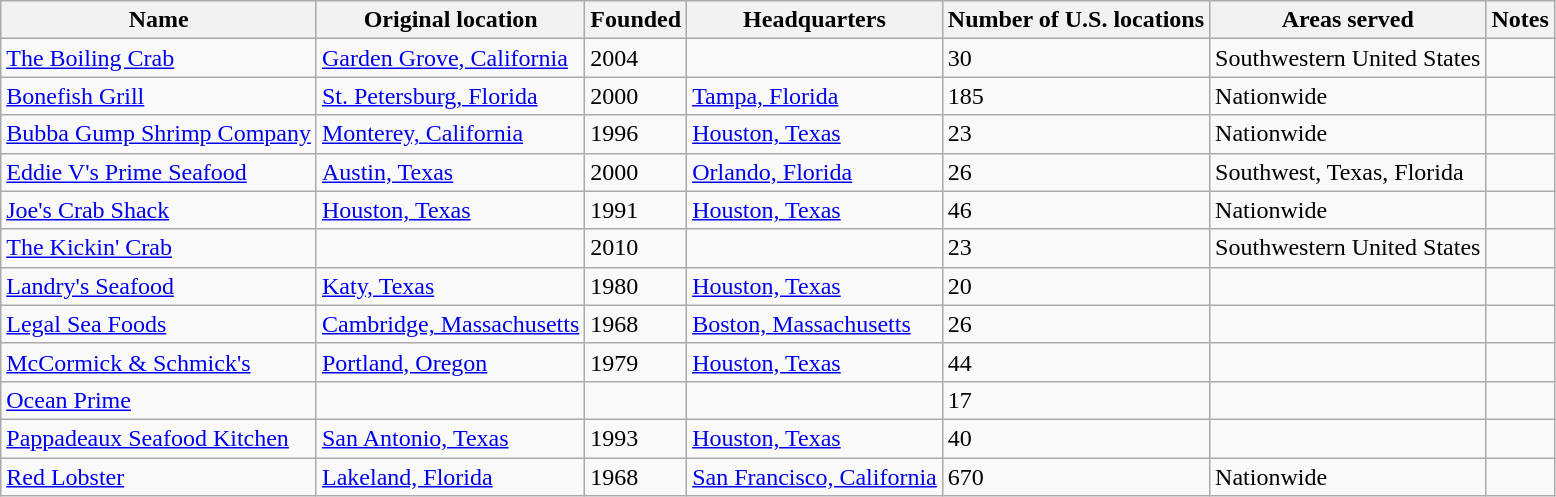<table class="wikitable sortable">
<tr>
<th>Name</th>
<th>Original location</th>
<th>Founded</th>
<th>Headquarters</th>
<th data-sort-type="number">Number of U.S. locations</th>
<th>Areas served</th>
<th>Notes</th>
</tr>
<tr>
<td><a href='#'>The Boiling Crab</a></td>
<td><a href='#'>Garden Grove, California</a></td>
<td>2004</td>
<td></td>
<td>30</td>
<td>Southwestern United States</td>
<td></td>
</tr>
<tr>
<td><a href='#'>Bonefish Grill</a></td>
<td><a href='#'>St. Petersburg, Florida</a></td>
<td>2000</td>
<td><a href='#'>Tampa, Florida</a></td>
<td>185</td>
<td>Nationwide</td>
<td></td>
</tr>
<tr>
<td><a href='#'>Bubba Gump Shrimp Company</a></td>
<td><a href='#'>Monterey, California</a></td>
<td>1996</td>
<td><a href='#'>Houston, Texas</a></td>
<td>23</td>
<td>Nationwide</td>
<td></td>
</tr>
<tr>
<td><a href='#'>Eddie V's Prime Seafood</a></td>
<td><a href='#'>Austin, Texas</a></td>
<td>2000</td>
<td><a href='#'>Orlando, Florida</a></td>
<td>26</td>
<td>Southwest, Texas, Florida</td>
<td></td>
</tr>
<tr>
<td><a href='#'>Joe's Crab Shack</a></td>
<td><a href='#'>Houston, Texas</a></td>
<td>1991</td>
<td><a href='#'>Houston, Texas</a></td>
<td>46</td>
<td>Nationwide</td>
<td></td>
</tr>
<tr>
<td><a href='#'>The Kickin' Crab</a></td>
<td></td>
<td>2010</td>
<td></td>
<td>23</td>
<td>Southwestern United States</td>
<td></td>
</tr>
<tr>
<td><a href='#'>Landry's Seafood</a></td>
<td><a href='#'>Katy, Texas</a></td>
<td>1980</td>
<td><a href='#'>Houston, Texas</a></td>
<td>20</td>
<td></td>
<td></td>
</tr>
<tr>
<td><a href='#'>Legal Sea Foods</a></td>
<td><a href='#'>Cambridge, Massachusetts</a></td>
<td>1968</td>
<td><a href='#'>Boston, Massachusetts</a></td>
<td>26</td>
<td></td>
<td></td>
</tr>
<tr>
<td><a href='#'>McCormick & Schmick's</a></td>
<td><a href='#'>Portland, Oregon</a></td>
<td>1979</td>
<td><a href='#'>Houston, Texas</a></td>
<td>44</td>
<td></td>
<td></td>
</tr>
<tr>
<td><a href='#'>Ocean Prime</a></td>
<td></td>
<td></td>
<td></td>
<td>17</td>
<td></td>
<td></td>
</tr>
<tr>
<td><a href='#'>Pappadeaux Seafood Kitchen</a></td>
<td><a href='#'>San Antonio, Texas</a></td>
<td>1993</td>
<td><a href='#'>Houston, Texas</a></td>
<td>40</td>
<td></td>
<td></td>
</tr>
<tr>
<td><a href='#'>Red Lobster</a></td>
<td><a href='#'>Lakeland, Florida</a></td>
<td>1968</td>
<td><a href='#'>San Francisco, California</a></td>
<td>670</td>
<td>Nationwide</td>
<td></td>
</tr>
</table>
